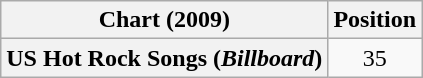<table class="wikitable sortable plainrowheaders" style="text-align:center">
<tr>
<th>Chart (2009)</th>
<th>Position</th>
</tr>
<tr>
<th scope="row">US Hot Rock Songs (<em>Billboard</em>)</th>
<td>35</td>
</tr>
</table>
